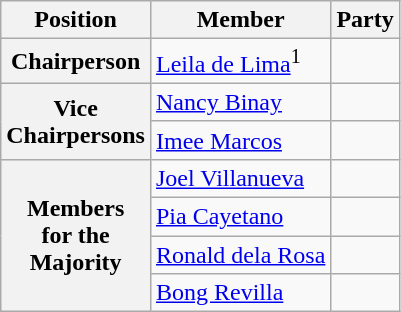<table class="wikitable">
<tr>
<th>Position</th>
<th>Member</th>
<th colspan="2">Party</th>
</tr>
<tr>
<th><strong>Chairperson</strong></th>
<td><a href='#'>Leila de Lima</a><sup>1</sup></td>
<td></td>
</tr>
<tr>
<th rowspan=2><strong>Vice<br>Chairpersons</strong></th>
<td><a href='#'>Nancy Binay</a></td>
<td></td>
</tr>
<tr>
<td><a href='#'>Imee Marcos</a></td>
<td></td>
</tr>
<tr>
<th rowspan="4"><strong>Members</strong><br><strong>for the</strong><br><strong>Majority</strong></th>
<td><a href='#'>Joel Villanueva</a></td>
<td></td>
</tr>
<tr>
<td><a href='#'>Pia Cayetano</a></td>
<td></td>
</tr>
<tr>
<td><a href='#'>Ronald dela Rosa</a></td>
<td></td>
</tr>
<tr>
<td><a href='#'>Bong Revilla</a></td>
<td></td>
</tr>
</table>
